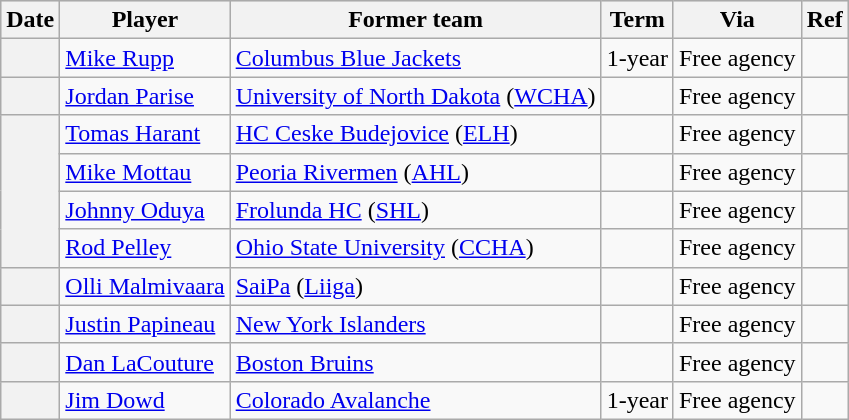<table class="wikitable plainrowheaders">
<tr style="background:#ddd; text-align:center;">
<th>Date</th>
<th>Player</th>
<th>Former team</th>
<th>Term</th>
<th>Via</th>
<th>Ref</th>
</tr>
<tr>
<th scope="row"></th>
<td><a href='#'>Mike Rupp</a></td>
<td><a href='#'>Columbus Blue Jackets</a></td>
<td>1-year</td>
<td>Free agency</td>
<td></td>
</tr>
<tr>
<th scope="row"></th>
<td><a href='#'>Jordan Parise</a></td>
<td><a href='#'>University of North Dakota</a> (<a href='#'>WCHA</a>)</td>
<td></td>
<td>Free agency</td>
<td></td>
</tr>
<tr>
<th scope="row" rowspan=4></th>
<td><a href='#'>Tomas Harant</a></td>
<td><a href='#'>HC Ceske Budejovice</a> (<a href='#'>ELH</a>)</td>
<td></td>
<td>Free agency</td>
<td></td>
</tr>
<tr>
<td><a href='#'>Mike Mottau</a></td>
<td><a href='#'>Peoria Rivermen</a> (<a href='#'>AHL</a>)</td>
<td></td>
<td>Free agency</td>
<td></td>
</tr>
<tr>
<td><a href='#'>Johnny Oduya</a></td>
<td><a href='#'>Frolunda HC</a> (<a href='#'>SHL</a>)</td>
<td></td>
<td>Free agency</td>
<td></td>
</tr>
<tr>
<td><a href='#'>Rod Pelley</a></td>
<td><a href='#'>Ohio State University</a> (<a href='#'>CCHA</a>)</td>
<td></td>
<td>Free agency</td>
<td></td>
</tr>
<tr>
<th scope="row"></th>
<td><a href='#'>Olli Malmivaara</a></td>
<td><a href='#'>SaiPa</a> (<a href='#'>Liiga</a>)</td>
<td></td>
<td>Free agency</td>
<td></td>
</tr>
<tr>
<th scope="row"></th>
<td><a href='#'>Justin Papineau</a></td>
<td><a href='#'>New York Islanders</a></td>
<td></td>
<td>Free agency</td>
<td></td>
</tr>
<tr>
<th scope="row"></th>
<td><a href='#'>Dan LaCouture</a></td>
<td><a href='#'>Boston Bruins</a></td>
<td></td>
<td>Free agency</td>
<td></td>
</tr>
<tr>
<th scope="row"></th>
<td><a href='#'>Jim Dowd</a></td>
<td><a href='#'>Colorado Avalanche</a></td>
<td>1-year</td>
<td>Free agency</td>
<td></td>
</tr>
</table>
